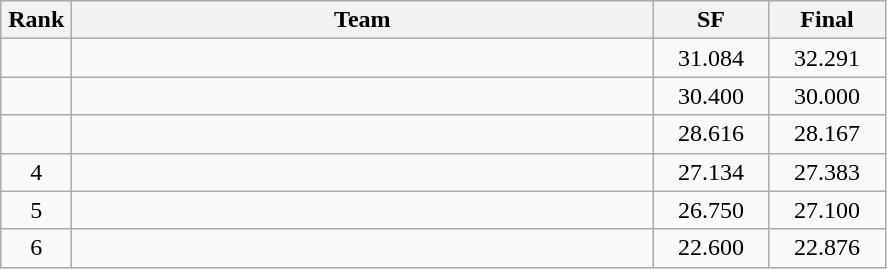<table class=wikitable style="text-align:center">
<tr>
<th width=40>Rank</th>
<th width=380>Team</th>
<th width=70>SF</th>
<th width=70>Final</th>
</tr>
<tr>
<td></td>
<td align=left></td>
<td>31.084</td>
<td>32.291</td>
</tr>
<tr>
<td></td>
<td align=left></td>
<td>30.400</td>
<td>30.000</td>
</tr>
<tr>
<td></td>
<td align=left></td>
<td>28.616</td>
<td>28.167</td>
</tr>
<tr>
<td>4</td>
<td align=left></td>
<td>27.134</td>
<td>27.383</td>
</tr>
<tr>
<td>5</td>
<td align=left></td>
<td>26.750</td>
<td>27.100</td>
</tr>
<tr>
<td>6</td>
<td align=left></td>
<td>22.600</td>
<td>22.876</td>
</tr>
</table>
